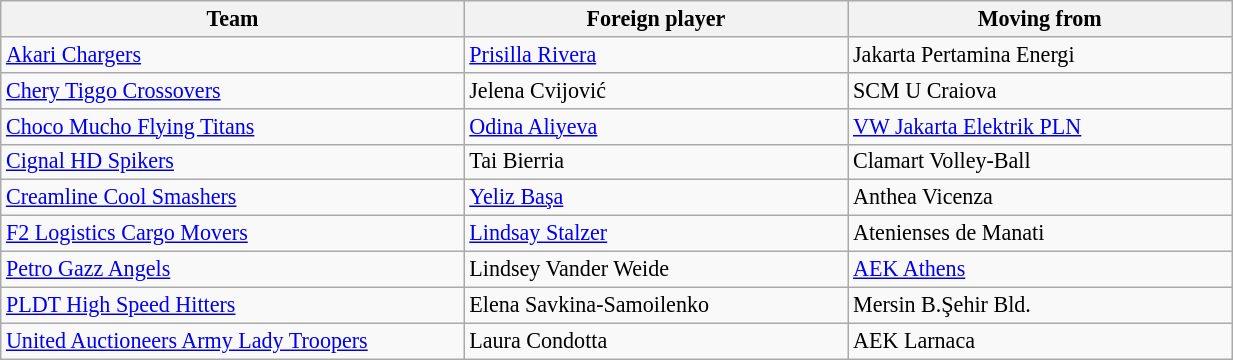<table class="wikitable sortable" style="width:65%; font-size:92%; text-align:left; white-space:nowrap">
<tr>
<th width=30%>Team</th>
<th width=25%>Foreign player</th>
<th width=25%>Moving from</th>
</tr>
<tr>
<td><a href='#'>Akari Chargers</a></td>
<td> <a href='#'>Prisilla Rivera</a></td>
<td> Jakarta Pertamina Energi</td>
</tr>
<tr>
<td><a href='#'>Chery Tiggo Crossovers</a></td>
<td> Jelena Cvijović</td>
<td> SCM U Craiova</td>
</tr>
<tr>
<td><a href='#'>Choco Mucho Flying Titans</a></td>
<td> <a href='#'>Odina Aliyeva</a></td>
<td> <a href='#'>VW Jakarta Elektrik PLN</a></td>
</tr>
<tr>
<td><a href='#'>Cignal HD Spikers</a></td>
<td> Tai Bierria</td>
<td> Clamart Volley-Ball</td>
</tr>
<tr>
<td><a href='#'>Creamline Cool Smashers</a></td>
<td> <a href='#'>Yeliz Başa</a></td>
<td> Anthea Vicenza</td>
</tr>
<tr>
<td><a href='#'>F2 Logistics Cargo Movers</a></td>
<td> <a href='#'>Lindsay Stalzer</a></td>
<td> Atenienses de Manati</td>
</tr>
<tr>
<td><a href='#'>Petro Gazz Angels</a></td>
<td> Lindsey Vander Weide</td>
<td> <a href='#'>AEK Athens</a></td>
</tr>
<tr>
<td><a href='#'>PLDT High Speed Hitters</a></td>
<td> Elena Savkina-Samoilenko</td>
<td> Mersin B.Şehir Bld.</td>
</tr>
<tr>
<td><a href='#'>United Auctioneers Army Lady Troopers</a></td>
<td> Laura Condotta</td>
<td> AEK Larnaca</td>
</tr>
</table>
